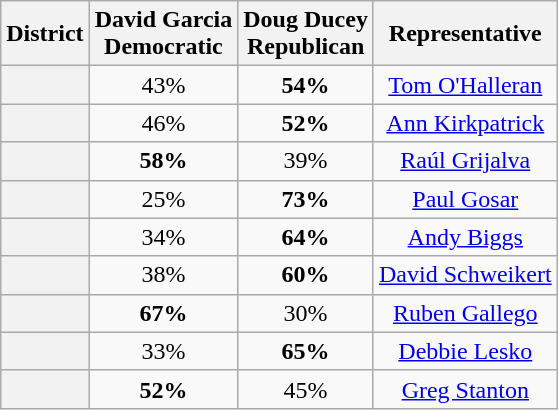<table class="wikitable">
<tr>
<th>District</th>
<th>David Garcia<br>Democratic</th>
<th>Doug Ducey<br>Republican</th>
<th>Representative</th>
</tr>
<tr align="center">
<th></th>
<td>43%</td>
<td><strong>54%</strong></td>
<td><a href='#'>Tom O'Halleran</a></td>
</tr>
<tr align="center">
<th></th>
<td>46%</td>
<td><strong>52%</strong></td>
<td><a href='#'>Ann Kirkpatrick</a></td>
</tr>
<tr align="center">
<th></th>
<td><strong>58%</strong></td>
<td>39%</td>
<td><a href='#'>Raúl Grijalva</a></td>
</tr>
<tr align="center">
<th></th>
<td>25%</td>
<td><strong>73%</strong></td>
<td><a href='#'>Paul Gosar</a></td>
</tr>
<tr align="center">
<th></th>
<td>34%</td>
<td><strong>64%</strong></td>
<td><a href='#'>Andy Biggs</a></td>
</tr>
<tr align="center">
<th></th>
<td>38%</td>
<td><strong>60%</strong></td>
<td><a href='#'>David Schweikert</a></td>
</tr>
<tr align="center">
<th></th>
<td><strong>67%</strong></td>
<td>30%</td>
<td><a href='#'>Ruben Gallego</a></td>
</tr>
<tr align="center">
<th></th>
<td>33%</td>
<td><strong>65%</strong></td>
<td><a href='#'>Debbie Lesko</a></td>
</tr>
<tr align="center">
<th></th>
<td><strong>52%</strong></td>
<td>45%</td>
<td><a href='#'>Greg Stanton</a></td>
</tr>
</table>
